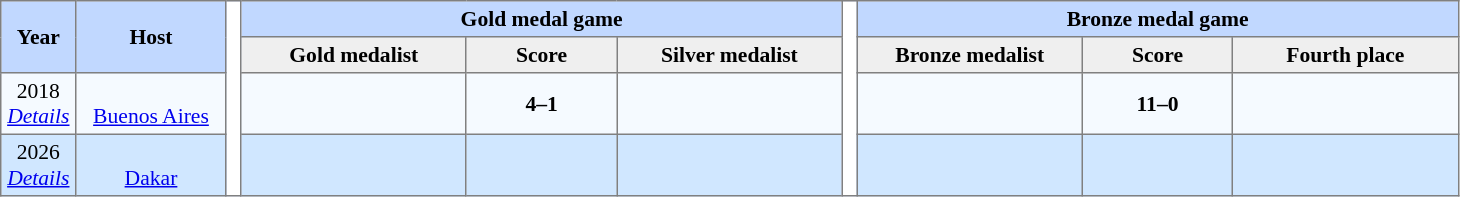<table border=1 style="border-collapse:collapse; font-size:90%; text-align:center;" cellpadding=3 cellspacing=0>
<tr bgcolor=#C1D8FF>
<th rowspan=2 width=5%>Year</th>
<th rowspan=2 width=10%>Host</th>
<th width=1% rowspan=4 bgcolor=ffffff></th>
<th colspan=3>Gold medal game</th>
<th width=1% rowspan=4 bgcolor=ffffff></th>
<th colspan=3>Bronze medal game</th>
</tr>
<tr bgcolor=#EFEFEF>
<th width=15%>Gold medalist</th>
<th width=10%>Score</th>
<th width=15%>Silver medalist</th>
<th width=15%>Bronze medalist</th>
<th width=10%>Score</th>
<th width=15%>Fourth place</th>
</tr>
<tr bgcolor=#F5FAFF>
<td>2018<br><em><a href='#'>Details</a></em></td>
<td><br><a href='#'>Buenos Aires</a></td>
<td><strong></strong></td>
<td><strong>4–1</strong></td>
<td></td>
<td></td>
<td><strong>11–0</strong></td>
<td></td>
</tr>
<tr bgcolor=#D0E7FF>
<td>2026<br><em><a href='#'>Details</a></em></td>
<td><br><a href='#'>Dakar</a></td>
<td></td>
<td></td>
<td></td>
<td></td>
<td></td>
<td></td>
</tr>
</table>
